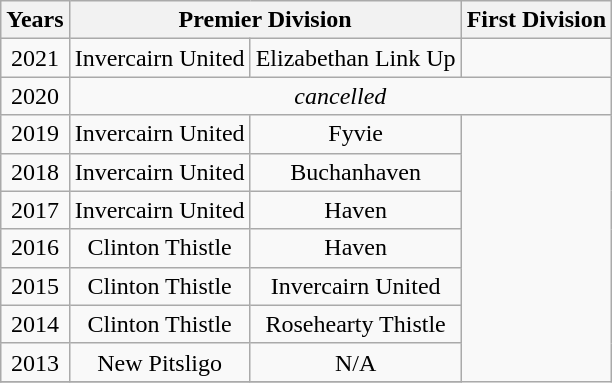<table class="wikitable" style="text-align: center;">
<tr>
<th rowspan="1">Years</th>
<th colspan="2">Premier Division</th>
<th colspan="3">First Division</th>
</tr>
<tr>
<td>2021</td>
<td>Invercairn United</td>
<td>Elizabethan Link Up</td>
</tr>
<tr>
<td>2020</td>
<td colspan="6"><em>cancelled</em></td>
</tr>
<tr>
<td>2019</td>
<td>Invercairn United</td>
<td>Fyvie</td>
</tr>
<tr>
<td>2018</td>
<td>Invercairn United</td>
<td>Buchanhaven</td>
</tr>
<tr>
<td>2017</td>
<td>Invercairn United</td>
<td>Haven</td>
</tr>
<tr>
<td>2016</td>
<td>Clinton Thistle</td>
<td>Haven</td>
</tr>
<tr>
<td>2015</td>
<td>Clinton Thistle</td>
<td>Invercairn United</td>
</tr>
<tr>
<td>2014</td>
<td>Clinton Thistle</td>
<td>Rosehearty Thistle</td>
</tr>
<tr>
<td>2013</td>
<td>New Pitsligo</td>
<td>N/A</td>
</tr>
<tr>
</tr>
</table>
